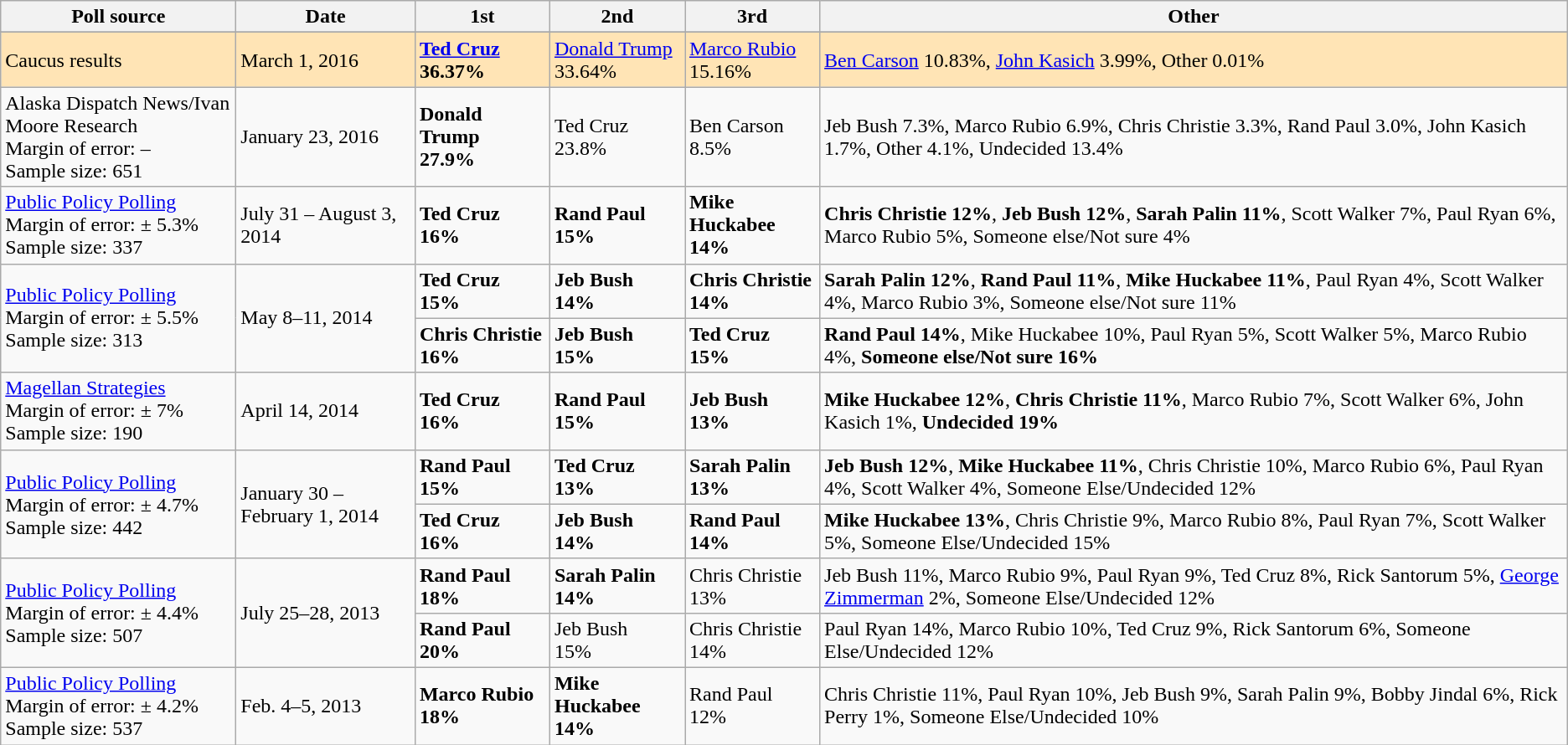<table class="wikitable">
<tr>
<th style="width:180px;">Poll source</th>
<th style="width:135px;">Date</th>
<th style="width:100px;">1st</th>
<th style="width:100px;">2nd</th>
<th style="width:100px;">3rd</th>
<th>Other</th>
</tr>
<tr>
</tr>
<tr style="background:Moccasin;">
<td>Caucus results</td>
<td>March 1, 2016</td>
<td><strong><a href='#'>Ted Cruz</a> 36.37%</strong></td>
<td><a href='#'>Donald Trump</a> 33.64%</td>
<td><a href='#'>Marco Rubio</a> 15.16%</td>
<td><a href='#'>Ben Carson</a> 10.83%, <a href='#'>John Kasich</a> 3.99%, Other 0.01%</td>
</tr>
<tr>
<td>Alaska Dispatch News/Ivan Moore Research<br>Margin of error: –<br>Sample size: 651</td>
<td>January 23, 2016</td>
<td><strong>Donald Trump<br>27.9%</strong></td>
<td>Ted Cruz<br>23.8%</td>
<td>Ben Carson<br>8.5%</td>
<td>Jeb Bush 7.3%, Marco Rubio 6.9%, Chris Christie 3.3%, Rand Paul 3.0%, John Kasich 1.7%, Other 4.1%, Undecided 13.4%</td>
</tr>
<tr>
<td><a href='#'>Public Policy Polling</a><br>Margin of error: ± 5.3%<br>Sample size: 337</td>
<td>July 31 – August 3, 2014</td>
<td><strong>Ted Cruz<br>16%</strong></td>
<td><strong>Rand Paul<br>15%</strong></td>
<td><strong>Mike Huckabee<br>14%</strong></td>
<td><span><strong>Chris Christie 12%</strong></span>, <span><strong>Jeb Bush 12%</strong></span>, <span><strong>Sarah Palin 11%</strong></span>, Scott Walker 7%, Paul Ryan 6%, Marco Rubio 5%, Someone else/Not sure 4%</td>
</tr>
<tr>
<td rowspan="2"><a href='#'>Public Policy Polling</a><br>Margin of error: ± 5.5%<br>Sample size: 313</td>
<td rowspan="2">May 8–11, 2014</td>
<td><strong>Ted Cruz<br>15%</strong></td>
<td><strong>Jeb Bush<br>14%</strong></td>
<td><strong>Chris Christie<br>14%</strong></td>
<td><span><strong>Sarah Palin 12%</strong></span>, <span><strong>Rand Paul 11%</strong></span>, <span><strong>Mike Huckabee 11%</strong></span>, Paul Ryan 4%, Scott Walker 4%, Marco Rubio 3%, Someone else/Not sure 11%</td>
</tr>
<tr>
<td><strong>Chris Christie<br>16%</strong></td>
<td><strong>Jeb Bush<br>15%</strong></td>
<td><strong>Ted Cruz<br>15%</strong></td>
<td><span><strong>Rand Paul 14%</strong></span>, Mike Huckabee 10%, Paul Ryan 5%, Scott Walker 5%, Marco Rubio 4%, <span><strong>Someone else/Not sure 16%</strong></span></td>
</tr>
<tr>
<td><a href='#'>Magellan Strategies</a><br>Margin of error: ± 7%<br>Sample size: 190</td>
<td>April 14, 2014</td>
<td><strong>Ted Cruz<br>16%</strong></td>
<td><strong>Rand Paul<br>15%</strong></td>
<td><strong>Jeb Bush<br>13%</strong></td>
<td><span><strong>Mike Huckabee 12%</strong></span>, <span><strong>Chris Christie 11%</strong></span>, Marco Rubio 7%, Scott Walker 6%, John Kasich 1%, <span><strong>Undecided 19%</strong></span></td>
</tr>
<tr>
<td rowspan="2"><a href='#'>Public Policy Polling</a><br>Margin of error: ± 4.7%<br>Sample size: 442</td>
<td rowspan="2">January 30 – February 1, 2014</td>
<td><strong>Rand Paul<br>15%</strong></td>
<td><strong>Ted Cruz<br>13%</strong></td>
<td><strong>Sarah Palin<br>13%</strong></td>
<td><span><strong>Jeb Bush 12%</strong></span>, <span><strong>Mike Huckabee 11%</strong></span>, Chris Christie 10%, Marco Rubio 6%, Paul Ryan 4%, Scott Walker 4%, Someone Else/Undecided 12%</td>
</tr>
<tr>
<td><strong>Ted Cruz<br>16%</strong></td>
<td><strong>Jeb Bush<br>14%</strong></td>
<td><strong>Rand Paul<br>14%</strong></td>
<td><span><strong>Mike Huckabee 13%</strong></span>, Chris Christie 9%, Marco Rubio 8%, Paul Ryan 7%, Scott Walker 5%, Someone Else/Undecided 15%</td>
</tr>
<tr>
<td rowspan="2"><a href='#'>Public Policy Polling</a><br>Margin of error: ± 4.4%<br>Sample size: 507</td>
<td rowspan="2">July 25–28, 2013</td>
<td><strong>Rand Paul<br>18%</strong></td>
<td><strong>Sarah Palin<br>14%</strong></td>
<td>Chris Christie<br>13%</td>
<td>Jeb Bush 11%, Marco Rubio 9%, Paul Ryan 9%, Ted Cruz 8%, Rick Santorum 5%, <a href='#'>George Zimmerman</a> 2%, Someone Else/Undecided 12%</td>
</tr>
<tr>
<td><strong>Rand Paul<br>20%</strong></td>
<td>Jeb Bush<br>15%</td>
<td>Chris Christie<br>14%</td>
<td>Paul Ryan 14%, Marco Rubio 10%, Ted Cruz 9%, Rick Santorum 6%, Someone Else/Undecided 12%</td>
</tr>
<tr>
<td><a href='#'>Public Policy Polling</a><br>Margin of error: ± 4.2%<br>Sample size: 537</td>
<td>Feb. 4–5, 2013</td>
<td><strong>Marco Rubio<br>18%</strong></td>
<td><strong>Mike Huckabee<br>14%</strong></td>
<td>Rand Paul<br>12%</td>
<td>Chris Christie 11%, Paul Ryan 10%, Jeb Bush 9%, Sarah Palin 9%, Bobby Jindal 6%, Rick Perry 1%, Someone Else/Undecided 10%</td>
</tr>
</table>
